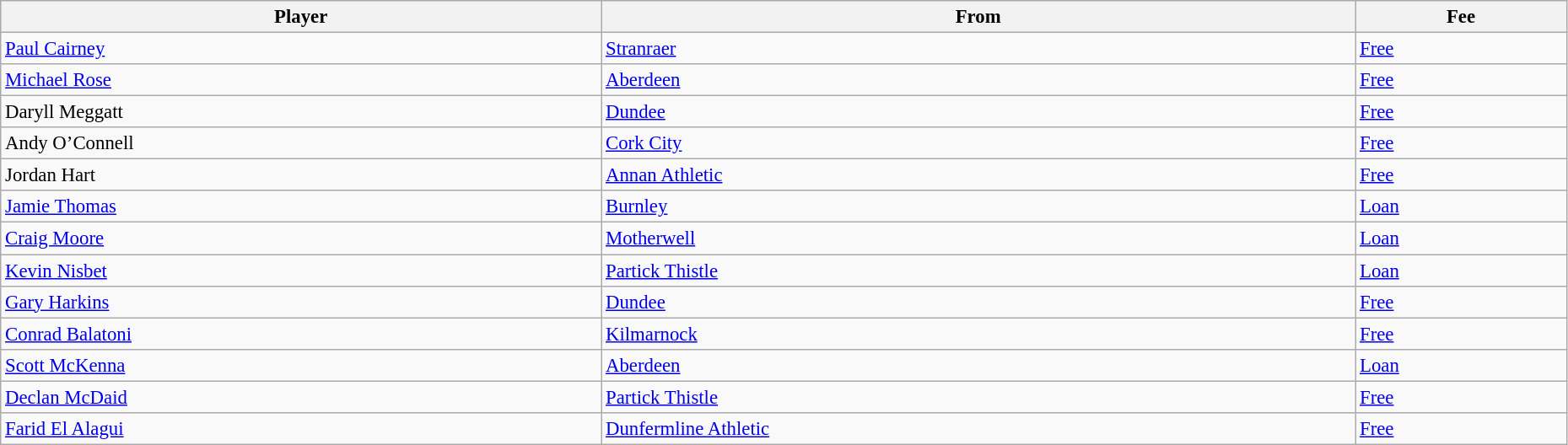<table class="wikitable" style="text-align:center; font-size:95%;width:98%; text-align:left">
<tr>
<th>Player</th>
<th>From</th>
<th>Fee</th>
</tr>
<tr>
<td> <a href='#'>Paul Cairney</a></td>
<td> <a href='#'>Stranraer</a></td>
<td><a href='#'>Free</a></td>
</tr>
<tr>
<td> <a href='#'>Michael Rose</a></td>
<td> <a href='#'>Aberdeen</a></td>
<td><a href='#'>Free</a></td>
</tr>
<tr>
<td> Daryll Meggatt</td>
<td> <a href='#'>Dundee</a></td>
<td><a href='#'>Free</a></td>
</tr>
<tr>
<td> Andy O’Connell</td>
<td> <a href='#'>Cork City</a></td>
<td><a href='#'>Free</a></td>
</tr>
<tr>
<td> Jordan Hart</td>
<td> <a href='#'>Annan Athletic</a></td>
<td><a href='#'>Free</a></td>
</tr>
<tr>
<td> <a href='#'>Jamie Thomas</a></td>
<td> <a href='#'>Burnley</a></td>
<td><a href='#'>Loan</a></td>
</tr>
<tr>
<td> <a href='#'>Craig Moore</a></td>
<td> <a href='#'>Motherwell</a></td>
<td><a href='#'>Loan</a></td>
</tr>
<tr>
<td> <a href='#'>Kevin Nisbet</a></td>
<td> <a href='#'>Partick Thistle</a></td>
<td><a href='#'>Loan</a></td>
</tr>
<tr>
<td> <a href='#'>Gary Harkins</a></td>
<td> <a href='#'>Dundee</a></td>
<td><a href='#'>Free</a></td>
</tr>
<tr>
<td> <a href='#'>Conrad Balatoni</a></td>
<td> <a href='#'>Kilmarnock</a></td>
<td><a href='#'>Free</a></td>
</tr>
<tr>
<td> <a href='#'>Scott McKenna</a></td>
<td> <a href='#'>Aberdeen</a></td>
<td><a href='#'>Loan</a></td>
</tr>
<tr>
<td> <a href='#'>Declan McDaid</a></td>
<td> <a href='#'>Partick Thistle</a></td>
<td><a href='#'>Free</a></td>
</tr>
<tr>
<td> <a href='#'>Farid El Alagui</a></td>
<td> <a href='#'>Dunfermline Athletic</a></td>
<td><a href='#'>Free</a></td>
</tr>
</table>
